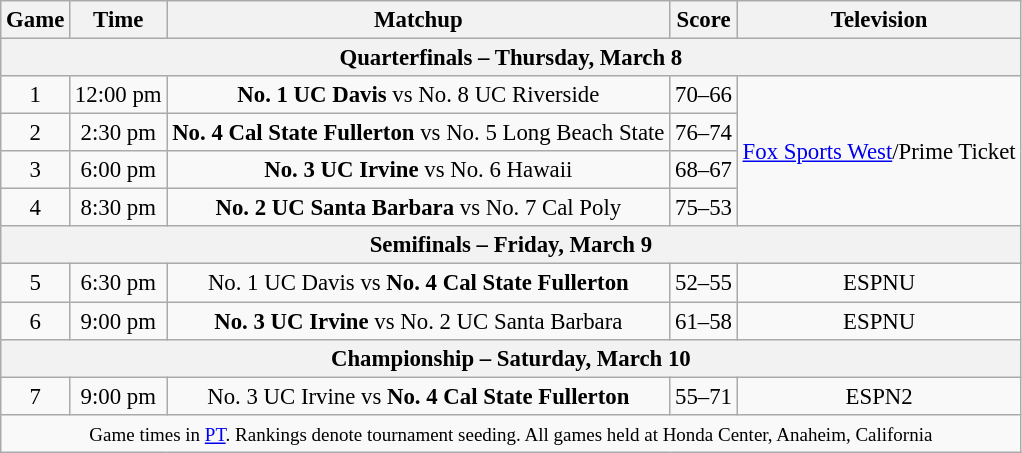<table class="wikitable" style="font-size: 95%;text-align:center">
<tr>
<th>Game</th>
<th>Time</th>
<th>Matchup</th>
<th>Score</th>
<th>Television</th>
</tr>
<tr>
<th colspan=5>Quarterfinals – Thursday, March 8</th>
</tr>
<tr>
<td>1</td>
<td>12:00 pm</td>
<td><strong>No. 1 UC Davis</strong> vs No. 8 UC Riverside</td>
<td>70–66</td>
<td rowspan=4><a href='#'>Fox Sports West</a>/Prime Ticket</td>
</tr>
<tr>
<td>2</td>
<td>2:30 pm</td>
<td><strong>No. 4 Cal State Fullerton</strong> vs No. 5 Long Beach State</td>
<td>76–74</td>
</tr>
<tr>
<td>3</td>
<td>6:00 pm</td>
<td><strong>No. 3 UC Irvine</strong> vs No. 6 Hawaii</td>
<td>68–67</td>
</tr>
<tr>
<td>4</td>
<td>8:30 pm</td>
<td><strong>No. 2 UC Santa Barbara</strong> vs No. 7 Cal Poly</td>
<td>75–53</td>
</tr>
<tr>
<th colspan=5>Semifinals – Friday, March 9</th>
</tr>
<tr>
<td>5</td>
<td>6:30 pm</td>
<td>No. 1 UC Davis vs <strong>No. 4 Cal State Fullerton</strong></td>
<td>52–55</td>
<td>ESPNU</td>
</tr>
<tr>
<td>6</td>
<td>9:00 pm</td>
<td><strong>No. 3 UC Irvine</strong> vs No. 2 UC Santa Barbara</td>
<td>61–58</td>
<td>ESPNU</td>
</tr>
<tr>
<th colspan=5>Championship – Saturday, March 10</th>
</tr>
<tr>
<td>7</td>
<td>9:00 pm</td>
<td>No. 3 UC Irvine vs <strong>No. 4 Cal State Fullerton</strong></td>
<td>55–71</td>
<td>ESPN2</td>
</tr>
<tr>
<td colspan=5><small>Game times in <a href='#'>PT</a>. Rankings denote tournament seeding. All games held at Honda Center, Anaheim, California</small></td>
</tr>
</table>
